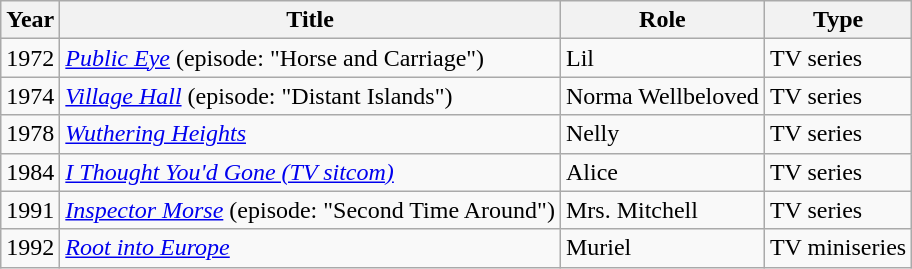<table class="wikitable">
<tr>
<th>Year</th>
<th>Title</th>
<th>Role</th>
<th>Type</th>
</tr>
<tr>
<td>1972</td>
<td><em><a href='#'>Public Eye</a></em> (episode: "Horse and Carriage")</td>
<td>Lil</td>
<td>TV series</td>
</tr>
<tr>
<td>1974</td>
<td><em><a href='#'>Village Hall</a></em> (episode: "Distant Islands")</td>
<td>Norma Wellbeloved</td>
<td>TV series</td>
</tr>
<tr>
<td>1978</td>
<td><em><a href='#'>Wuthering Heights</a></em></td>
<td>Nelly</td>
<td>TV series</td>
</tr>
<tr>
<td>1984</td>
<td><em><a href='#'>I Thought You'd Gone (TV sitcom) </a></em></td>
<td>Alice</td>
<td>TV series</td>
</tr>
<tr>
<td>1991</td>
<td><em><a href='#'>Inspector Morse</a></em> (episode: "Second Time Around")</td>
<td>Mrs. Mitchell</td>
<td>TV series</td>
</tr>
<tr>
<td>1992</td>
<td><em><a href='#'>Root into Europe</a></em></td>
<td>Muriel</td>
<td>TV miniseries</td>
</tr>
</table>
